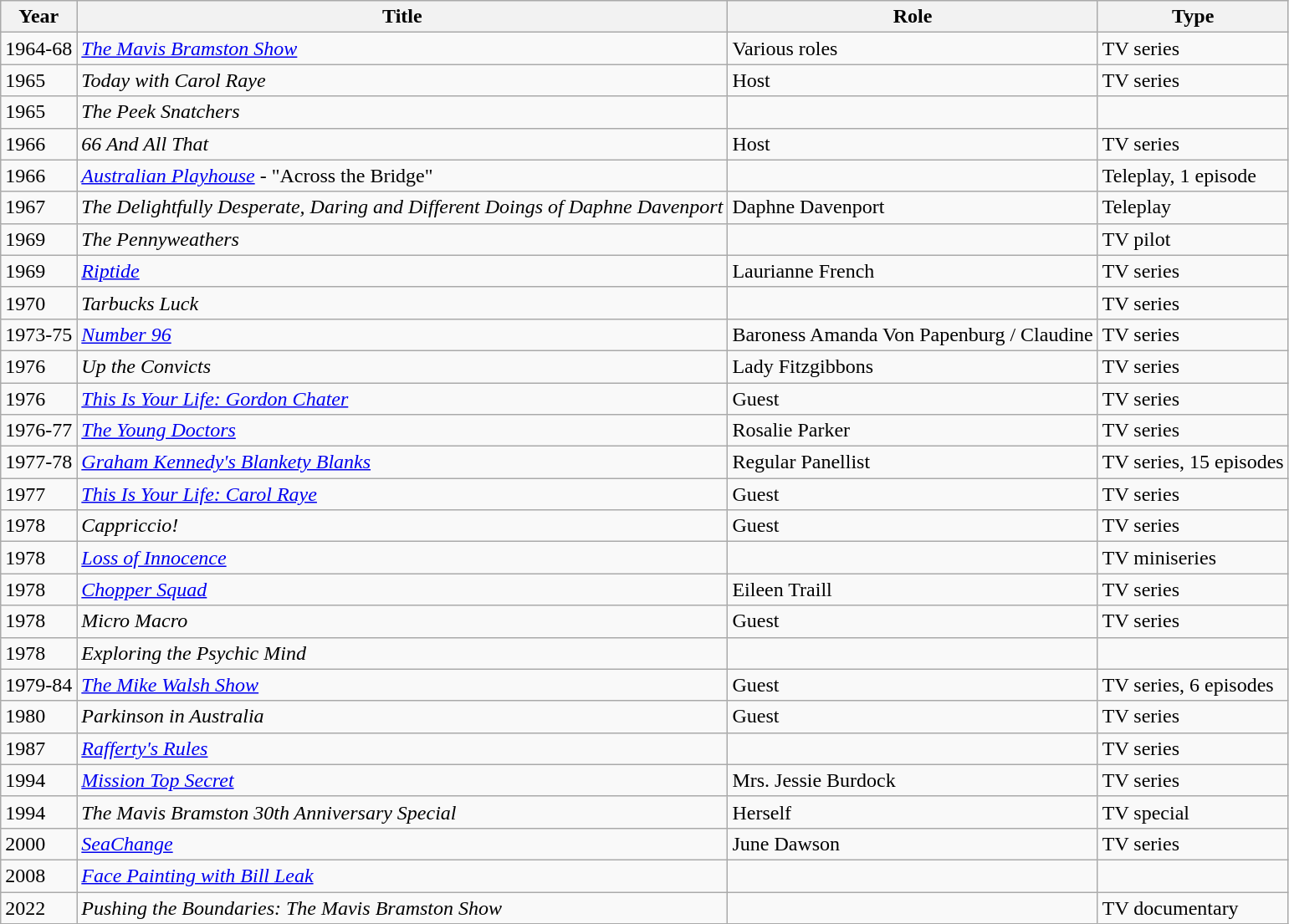<table class="wikitable">
<tr>
<th>Year</th>
<th>Title</th>
<th>Role</th>
<th>Type</th>
</tr>
<tr>
<td>1964-68</td>
<td><em><a href='#'>The Mavis Bramston Show</a></em></td>
<td>Various roles</td>
<td>TV series</td>
</tr>
<tr>
<td>1965</td>
<td><em>Today with Carol Raye</em></td>
<td>Host</td>
<td>TV series</td>
</tr>
<tr>
<td>1965</td>
<td><em>The Peek Snatchers</em></td>
<td></td>
<td></td>
</tr>
<tr>
<td>1966</td>
<td><em>66 And All That</em></td>
<td>Host</td>
<td>TV series</td>
</tr>
<tr>
<td>1966</td>
<td><em><a href='#'>Australian Playhouse</a></em> - "Across the Bridge"</td>
<td></td>
<td>Teleplay, 1 episode</td>
</tr>
<tr>
<td>1967</td>
<td><em>The Delightfully Desperate, Daring and Different Doings of Daphne Davenport</em></td>
<td>Daphne Davenport</td>
<td>Teleplay</td>
</tr>
<tr>
<td>1969</td>
<td><em>The Pennyweathers</em></td>
<td></td>
<td>TV pilot</td>
</tr>
<tr>
<td>1969</td>
<td><em><a href='#'>Riptide</a></em></td>
<td>Laurianne French</td>
<td>TV series</td>
</tr>
<tr>
<td>1970</td>
<td><em>Tarbucks Luck</em></td>
<td></td>
<td>TV series</td>
</tr>
<tr>
<td>1973-75</td>
<td><em><a href='#'>Number 96</a></em></td>
<td>Baroness Amanda Von Papenburg / Claudine</td>
<td>TV series</td>
</tr>
<tr>
<td>1976</td>
<td><em>Up the Convicts</em></td>
<td>Lady Fitzgibbons</td>
<td>TV series</td>
</tr>
<tr>
<td>1976</td>
<td><em><a href='#'>This Is Your Life: Gordon Chater</a></em></td>
<td>Guest</td>
<td>TV series</td>
</tr>
<tr>
<td>1976-77</td>
<td><em><a href='#'>The Young Doctors</a></em></td>
<td>Rosalie Parker</td>
<td>TV series</td>
</tr>
<tr>
<td>1977-78</td>
<td><em><a href='#'>Graham Kennedy's Blankety Blanks</a></em></td>
<td>Regular Panellist</td>
<td>TV series, 15 episodes</td>
</tr>
<tr>
<td>1977</td>
<td><em><a href='#'>This Is Your Life: Carol Raye</a></em></td>
<td>Guest</td>
<td>TV series</td>
</tr>
<tr>
<td>1978</td>
<td><em>Cappriccio!</em></td>
<td>Guest</td>
<td>TV series</td>
</tr>
<tr>
<td>1978</td>
<td><em><a href='#'>Loss of Innocence</a></em></td>
<td></td>
<td>TV miniseries</td>
</tr>
<tr>
<td>1978</td>
<td><em><a href='#'>Chopper Squad</a></em></td>
<td>Eileen Traill</td>
<td>TV series</td>
</tr>
<tr>
<td>1978</td>
<td><em>Micro Macro</em></td>
<td>Guest</td>
<td>TV series</td>
</tr>
<tr>
<td>1978</td>
<td><em>Exploring the Psychic Mind</em></td>
<td></td>
<td></td>
</tr>
<tr>
<td>1979-84</td>
<td><em><a href='#'>The Mike Walsh Show</a></em></td>
<td>Guest</td>
<td>TV series, 6 episodes</td>
</tr>
<tr>
<td>1980</td>
<td><em>Parkinson in Australia</em></td>
<td>Guest</td>
<td>TV series</td>
</tr>
<tr>
<td>1987</td>
<td><em><a href='#'>Rafferty's Rules</a></em></td>
<td></td>
<td>TV series</td>
</tr>
<tr>
<td>1994</td>
<td><em><a href='#'>Mission Top Secret</a></em></td>
<td>Mrs. Jessie Burdock</td>
<td>TV series</td>
</tr>
<tr>
<td>1994</td>
<td><em>The Mavis Bramston 30th Anniversary Special</em></td>
<td>Herself</td>
<td>TV special</td>
</tr>
<tr>
<td>2000</td>
<td><em><a href='#'>SeaChange</a></em></td>
<td>June Dawson</td>
<td>TV series</td>
</tr>
<tr>
<td>2008</td>
<td><em><a href='#'>Face Painting with Bill Leak</a></em></td>
<td></td>
<td></td>
</tr>
<tr>
<td>2022</td>
<td><em>Pushing the Boundaries: The Mavis Bramston Show</em></td>
<td></td>
<td>TV documentary</td>
</tr>
</table>
